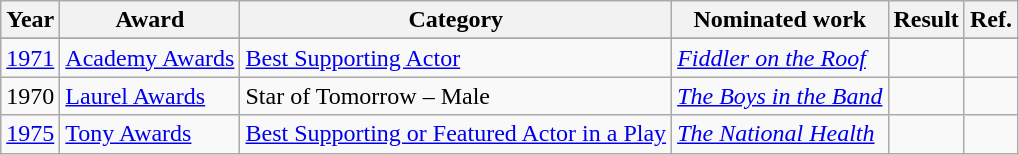<table class="wikitable">
<tr>
<th>Year</th>
<th>Award</th>
<th>Category</th>
<th>Nominated work</th>
<th>Result</th>
<th>Ref.</th>
</tr>
<tr>
</tr>
<tr>
<td><a href='#'>1971</a></td>
<td><a href='#'>Academy Awards</a></td>
<td><a href='#'>Best Supporting Actor</a></td>
<td><em><a href='#'>Fiddler on the Roof</a></em></td>
<td></td>
<td align="center"></td>
</tr>
<tr>
<td>1970</td>
<td><a href='#'>Laurel Awards</a></td>
<td>Star of Tomorrow – Male</td>
<td><em><a href='#'>The Boys in the Band</a></em></td>
<td></td>
<td align="center"></td>
</tr>
<tr>
<td><a href='#'>1975</a></td>
<td><a href='#'>Tony Awards</a></td>
<td><a href='#'>Best Supporting or Featured Actor in a Play</a></td>
<td><em><a href='#'>The National Health</a></em></td>
<td></td>
<td align="center"></td>
</tr>
</table>
